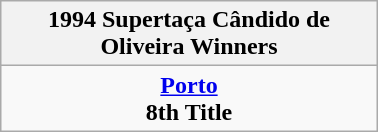<table class="wikitable" style="text-align: center; margin: 0 auto; width: 20%">
<tr>
<th>1994 Supertaça Cândido de Oliveira Winners</th>
</tr>
<tr>
<td><strong><a href='#'>Porto</a></strong><br><strong>8th Title</strong></td>
</tr>
</table>
